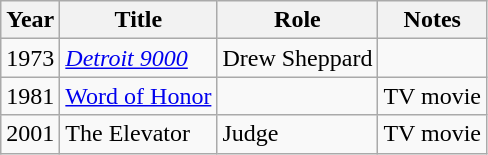<table class="wikitable">
<tr>
<th>Year</th>
<th>Title</th>
<th>Role</th>
<th>Notes</th>
</tr>
<tr>
<td>1973</td>
<td><em><a href='#'>Detroit 9000</a></em></td>
<td>Drew Sheppard</td>
<td></td>
</tr>
<tr>
<td>1981</td>
<td><a href='#'>Word of Honor</a></td>
<td></td>
<td>TV movie</td>
</tr>
<tr>
<td>2001</td>
<td>The Elevator</td>
<td>Judge</td>
<td>TV movie</td>
</tr>
</table>
